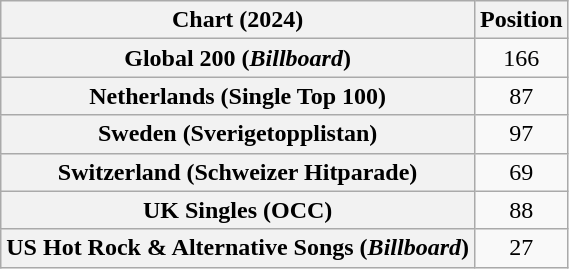<table class="wikitable sortable plainrowheaders" style="text-align:center">
<tr>
<th scope="col">Chart (2024)</th>
<th scope="col">Position</th>
</tr>
<tr>
<th scope="row">Global 200 (<em>Billboard</em>)</th>
<td>166</td>
</tr>
<tr>
<th scope="row">Netherlands (Single Top 100)</th>
<td>87</td>
</tr>
<tr>
<th scope="row">Sweden (Sverigetopplistan)</th>
<td>97</td>
</tr>
<tr>
<th scope="row">Switzerland (Schweizer Hitparade)</th>
<td>69</td>
</tr>
<tr>
<th scope="row">UK Singles (OCC)</th>
<td>88</td>
</tr>
<tr>
<th scope="row">US Hot Rock & Alternative Songs (<em>Billboard</em>)</th>
<td>27</td>
</tr>
</table>
